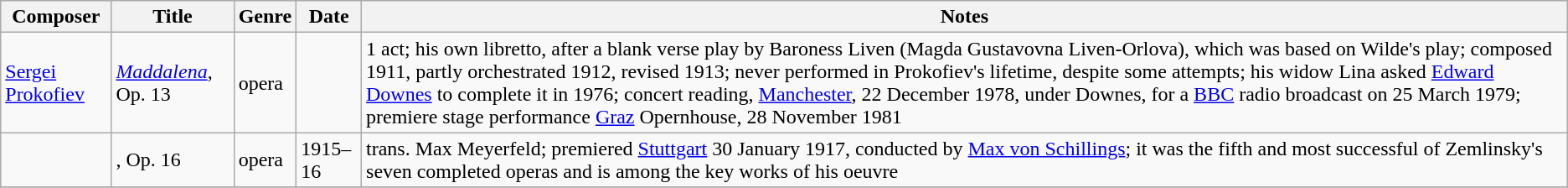<table class="wikitable sortable" style="text-align: left">
<tr>
<th>Composer</th>
<th>Title</th>
<th>Genre</th>
<th>Date</th>
<th>Notes</th>
</tr>
<tr>
<td><a href='#'>Sergei Prokofiev</a></td>
<td><em><a href='#'>Maddalena</a></em>, Op. 13</td>
<td>opera</td>
<td></td>
<td>1 act; his own libretto, after a blank verse play by Baroness Liven (Magda Gustavovna Liven-Orlova), which was based on Wilde's play; composed 1911, partly orchestrated 1912, revised 1913; never performed in Prokofiev's lifetime, despite some attempts; his widow Lina asked <a href='#'>Edward Downes</a> to complete it in 1976; concert reading, <a href='#'>Manchester</a>, 22 December 1978, under Downes, for a <a href='#'>BBC</a> radio broadcast on 25 March 1979; premiere stage performance <a href='#'>Graz</a> Opernhouse, 28 November 1981</td>
</tr>
<tr>
<td></td>
<td>, Op. 16</td>
<td>opera</td>
<td>1915–16</td>
<td>trans. Max Meyerfeld; premiered <a href='#'>Stuttgart</a> 30 January 1917, conducted by <a href='#'>Max von Schillings</a>; it was the fifth and most successful of Zemlinsky's seven completed operas and is among the key works of his oeuvre</td>
</tr>
<tr>
</tr>
</table>
